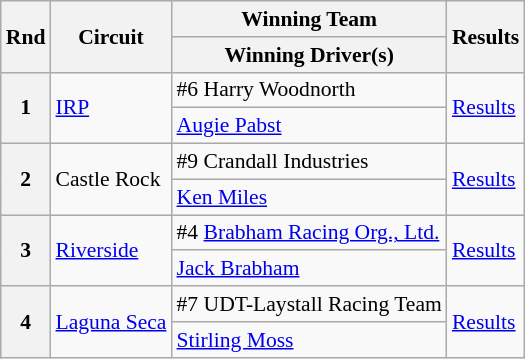<table class="wikitable" style="font-size: 90%;">
<tr>
<th rowspan=2>Rnd</th>
<th rowspan=2>Circuit</th>
<th>Winning Team</th>
<th rowspan=2>Results</th>
</tr>
<tr>
<th>Winning Driver(s)</th>
</tr>
<tr>
<th rowspan=2>1</th>
<td rowspan=2><a href='#'>IRP</a></td>
<td>#6 Harry Woodnorth</td>
<td rowspan=2><a href='#'>Results</a></td>
</tr>
<tr>
<td> <a href='#'>Augie Pabst</a></td>
</tr>
<tr>
<th rowspan=2>2</th>
<td rowspan=2>Castle Rock</td>
<td>#9 Crandall Industries</td>
<td rowspan=2><a href='#'>Results</a></td>
</tr>
<tr>
<td> <a href='#'>Ken Miles</a></td>
</tr>
<tr>
<th rowspan=2>3</th>
<td rowspan=2><a href='#'>Riverside</a></td>
<td>#4 <a href='#'>Brabham Racing Org., Ltd.</a></td>
<td rowspan=2><a href='#'>Results</a></td>
</tr>
<tr>
<td> <a href='#'>Jack Brabham</a></td>
</tr>
<tr>
<th rowspan=2>4</th>
<td rowspan=2><a href='#'>Laguna Seca</a></td>
<td>#7 UDT-Laystall Racing Team</td>
<td rowspan=2><a href='#'>Results</a></td>
</tr>
<tr>
<td> <a href='#'>Stirling Moss</a></td>
</tr>
</table>
